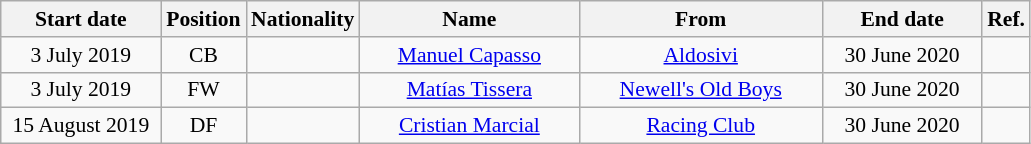<table class="wikitable" style="text-align:center; font-size:90%; ">
<tr>
<th style="background:#; color:#; width:100px;">Start date</th>
<th style="background:#; color:#; width:50px;">Position</th>
<th style="background:#; color:#; width:50px;">Nationality</th>
<th style="background:#; color:#; width:140px;">Name</th>
<th style="background:#; color:#; width:155px;">From</th>
<th style="background:#; color:#; width:100px;">End date</th>
<th style="background:#; color:#; width:25px;">Ref.</th>
</tr>
<tr>
<td>3 July 2019</td>
<td>CB</td>
<td></td>
<td><a href='#'>Manuel Capasso</a></td>
<td> <a href='#'>Aldosivi</a></td>
<td>30 June 2020</td>
<td></td>
</tr>
<tr>
<td>3 July 2019</td>
<td>FW</td>
<td></td>
<td><a href='#'>Matías Tissera</a></td>
<td> <a href='#'>Newell's Old Boys</a></td>
<td>30 June 2020</td>
<td></td>
</tr>
<tr>
<td>15 August 2019</td>
<td>DF</td>
<td></td>
<td><a href='#'>Cristian Marcial</a></td>
<td> <a href='#'>Racing Club</a></td>
<td>30 June 2020</td>
<td></td>
</tr>
</table>
